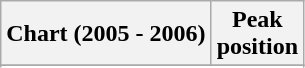<table class="wikitable sortable plainrowheaders">
<tr>
<th scope="col">Chart (2005 - 2006)</th>
<th scope="col">Peak<br>position</th>
</tr>
<tr>
</tr>
<tr>
</tr>
</table>
